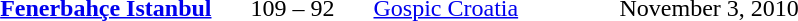<table style="text-align:center">
<tr>
<th width=160></th>
<th width=100></th>
<th width=160></th>
<th width=200></th>
</tr>
<tr>
<td align=right><strong><a href='#'>Fenerbahçe Istanbul</a></strong> </td>
<td>109 – 92</td>
<td align=left> <a href='#'>Gospic Croatia</a></td>
<td align=left>November 3, 2010 </td>
</tr>
</table>
